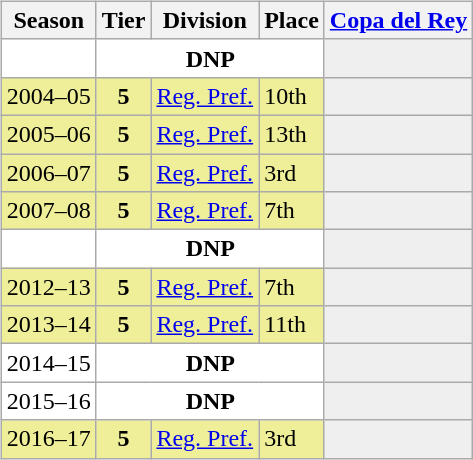<table>
<tr>
<td valign="top" width=0%><br><table class="wikitable">
<tr style="background:#f0f6fa;">
<th>Season</th>
<th>Tier</th>
<th>Division</th>
<th>Place</th>
<th><a href='#'>Copa del Rey</a></th>
</tr>
<tr>
<td style="background:#FFFFFF;"></td>
<th style="background:#FFFFFF;" colspan="3">DNP</th>
<th style="background:#EFEFEF;"></th>
</tr>
<tr>
<td style="background:#EFEF99;">2004–05</td>
<th style="background:#EFEF99;">5</th>
<td style="background:#EFEF99;"><a href='#'>Reg. Pref.</a></td>
<td style="background:#EFEF99;">10th</td>
<th style="background:#EFEFEF;"></th>
</tr>
<tr>
<td style="background:#EFEF99;">2005–06</td>
<th style="background:#EFEF99;">5</th>
<td style="background:#EFEF99;"><a href='#'>Reg. Pref.</a></td>
<td style="background:#EFEF99;">13th</td>
<th style="background:#EFEFEF;"></th>
</tr>
<tr>
<td style="background:#EFEF99;">2006–07</td>
<th style="background:#EFEF99;">5</th>
<td style="background:#EFEF99;"><a href='#'>Reg. Pref.</a></td>
<td style="background:#EFEF99;">3rd</td>
<th style="background:#EFEFEF;"></th>
</tr>
<tr>
<td style="background:#EFEF99;">2007–08</td>
<th style="background:#EFEF99;">5</th>
<td style="background:#EFEF99;"><a href='#'>Reg. Pref.</a></td>
<td style="background:#EFEF99;">7th</td>
<th style="background:#EFEFEF;"></th>
</tr>
<tr>
<td style="background:#FFFFFF;"></td>
<th style="background:#FFFFFF;" colspan="3">DNP</th>
<th style="background:#EFEFEF;"></th>
</tr>
<tr>
<td style="background:#EFEF99;">2012–13</td>
<th style="background:#EFEF99;">5</th>
<td style="background:#EFEF99;"><a href='#'>Reg. Pref.</a></td>
<td style="background:#EFEF99;">7th</td>
<th style="background:#EFEFEF;"></th>
</tr>
<tr>
<td style="background:#EFEF99;">2013–14</td>
<th style="background:#EFEF99;">5</th>
<td style="background:#EFEF99;"><a href='#'>Reg. Pref.</a></td>
<td style="background:#EFEF99;">11th</td>
<th style="background:#EFEFEF;"></th>
</tr>
<tr>
<td style="background:#FFFFFF;">2014–15</td>
<th style="background:#FFFFFF;" colspan="3">DNP</th>
<th style="background:#EFEFEF;"></th>
</tr>
<tr>
<td style="background:#FFFFFF;">2015–16</td>
<th style="background:#FFFFFF;" colspan="3">DNP</th>
<th style="background:#EFEFEF;"></th>
</tr>
<tr>
<td style="background:#EFEF99;">2016–17</td>
<th style="background:#EFEF99;">5</th>
<td style="background:#EFEF99;"><a href='#'>Reg. Pref.</a></td>
<td style="background:#EFEF99;">3rd</td>
<th style="background:#EFEFEF;"></th>
</tr>
</table>
</td>
</tr>
</table>
